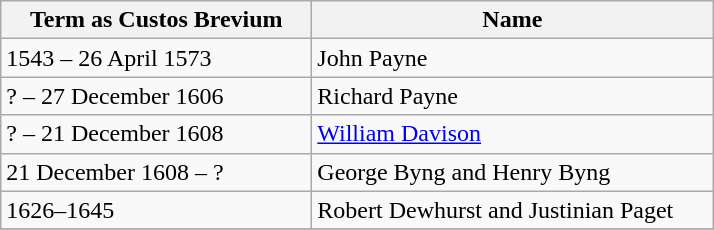<table class="wikitable">
<tr>
<th width="200">Term as Custos Brevium</th>
<th width="260">Name</th>
</tr>
<tr>
<td>1543 – 26 April 1573</td>
<td>John Payne</td>
</tr>
<tr>
<td>? – 27 December 1606</td>
<td>Richard Payne</td>
</tr>
<tr>
<td>? – 21 December 1608</td>
<td><a href='#'>William Davison</a></td>
</tr>
<tr>
<td>21 December 1608 – ?</td>
<td>George Byng and Henry Byng</td>
</tr>
<tr>
<td>1626–1645</td>
<td>Robert Dewhurst and Justinian Paget</td>
</tr>
<tr>
</tr>
</table>
